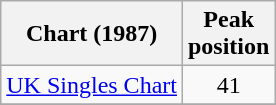<table class="wikitable sortable">
<tr>
<th>Chart (1987)</th>
<th>Peak<br>position</th>
</tr>
<tr>
<td><a href='#'>UK Singles Chart</a></td>
<td style="text-align:center;">41</td>
</tr>
<tr>
</tr>
</table>
